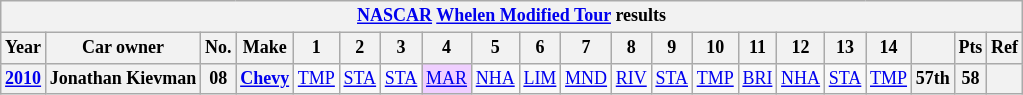<table class="wikitable" style="text-align:center; font-size:75%">
<tr>
<th colspan=38><a href='#'>NASCAR</a> <a href='#'>Whelen Modified Tour</a> results</th>
</tr>
<tr>
<th>Year</th>
<th>Car owner</th>
<th>No.</th>
<th>Make</th>
<th>1</th>
<th>2</th>
<th>3</th>
<th>4</th>
<th>5</th>
<th>6</th>
<th>7</th>
<th>8</th>
<th>9</th>
<th>10</th>
<th>11</th>
<th>12</th>
<th>13</th>
<th>14</th>
<th></th>
<th>Pts</th>
<th>Ref</th>
</tr>
<tr>
<th><a href='#'>2010</a></th>
<th>Jonathan Kievman</th>
<th>08</th>
<th><a href='#'>Chevy</a></th>
<td><a href='#'>TMP</a></td>
<td><a href='#'>STA</a></td>
<td><a href='#'>STA</a></td>
<td style="background:#EFCFFF;"><a href='#'>MAR</a><br></td>
<td><a href='#'>NHA</a></td>
<td><a href='#'>LIM</a></td>
<td><a href='#'>MND</a></td>
<td><a href='#'>RIV</a></td>
<td><a href='#'>STA</a></td>
<td><a href='#'>TMP</a></td>
<td><a href='#'>BRI</a></td>
<td><a href='#'>NHA</a></td>
<td><a href='#'>STA</a></td>
<td><a href='#'>TMP</a></td>
<th>57th</th>
<th>58</th>
<th></th>
</tr>
</table>
